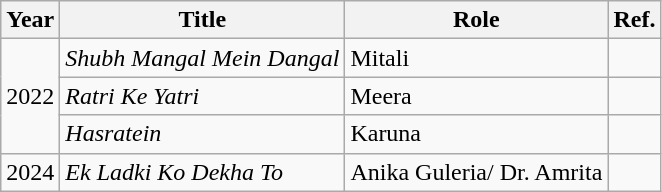<table class="wikitable">
<tr>
<th>Year</th>
<th>Title</th>
<th>Role</th>
<th>Ref.</th>
</tr>
<tr>
<td rowspan="3">2022</td>
<td><em>Shubh Mangal Mein Dangal</em></td>
<td>Mitali</td>
<td></td>
</tr>
<tr>
<td><em>Ratri Ke Yatri</em></td>
<td>Meera</td>
<td></td>
</tr>
<tr>
<td><em>Hasratein</em></td>
<td>Karuna</td>
<td></td>
</tr>
<tr>
<td>2024</td>
<td><em>Ek Ladki Ko Dekha To</em></td>
<td>Anika Guleria/ Dr. Amrita</td>
<td></td>
</tr>
</table>
